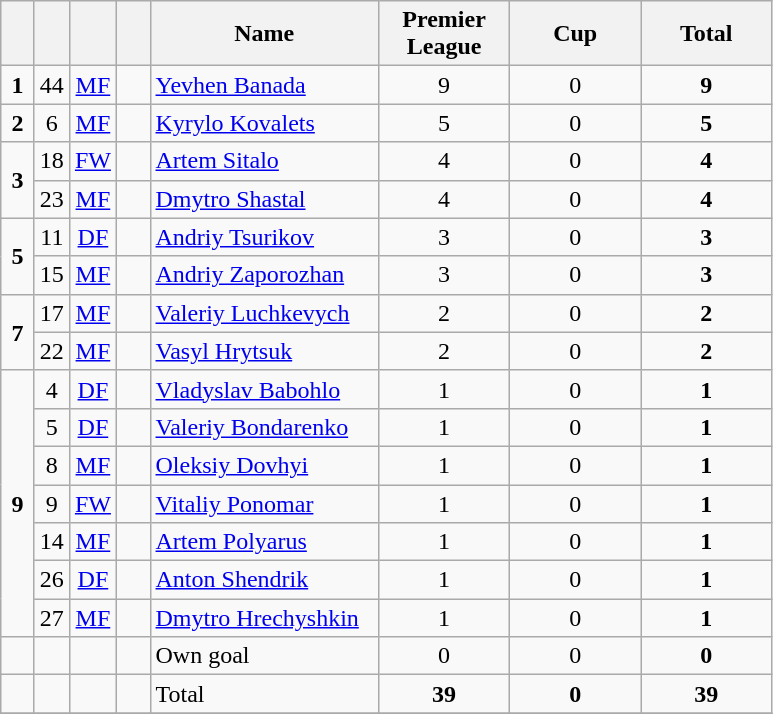<table class="wikitable" style="text-align:center">
<tr>
<th width=15></th>
<th width=15></th>
<th width=15></th>
<th width=15></th>
<th width=145>Name</th>
<th width=80><strong>Premier League</strong></th>
<th width=80><strong>Cup</strong></th>
<th width=80>Total</th>
</tr>
<tr>
<td><strong>1</strong></td>
<td>44</td>
<td><a href='#'>MF</a></td>
<td></td>
<td align=left><a href='#'>Yevhen Banada</a></td>
<td>9</td>
<td>0</td>
<td><strong>9</strong></td>
</tr>
<tr>
<td><strong>2</strong></td>
<td>6</td>
<td><a href='#'>MF</a></td>
<td></td>
<td align=left><a href='#'>Kyrylo Kovalets</a></td>
<td>5</td>
<td>0</td>
<td><strong>5</strong></td>
</tr>
<tr>
<td rowspan=2><strong>3</strong></td>
<td>18</td>
<td><a href='#'>FW</a></td>
<td></td>
<td align=left><a href='#'>Artem Sitalo</a></td>
<td>4</td>
<td>0</td>
<td><strong>4</strong></td>
</tr>
<tr>
<td>23</td>
<td><a href='#'>MF</a></td>
<td></td>
<td align=left><a href='#'>Dmytro Shastal</a></td>
<td>4</td>
<td>0</td>
<td><strong>4</strong></td>
</tr>
<tr>
<td rowspan=2><strong>5</strong></td>
<td>11</td>
<td><a href='#'>DF</a></td>
<td></td>
<td align=left><a href='#'>Andriy Tsurikov</a></td>
<td>3</td>
<td>0</td>
<td><strong>3</strong></td>
</tr>
<tr>
<td>15</td>
<td><a href='#'>MF</a></td>
<td></td>
<td align=left><a href='#'>Andriy Zaporozhan</a></td>
<td>3</td>
<td>0</td>
<td><strong>3</strong></td>
</tr>
<tr>
<td rowspan=2><strong>7</strong></td>
<td>17</td>
<td><a href='#'>MF</a></td>
<td></td>
<td align=left><a href='#'>Valeriy Luchkevych</a></td>
<td>2</td>
<td>0</td>
<td><strong>2</strong></td>
</tr>
<tr>
<td>22</td>
<td><a href='#'>MF</a></td>
<td></td>
<td align=left><a href='#'>Vasyl Hrytsuk</a></td>
<td>2</td>
<td>0</td>
<td><strong>2</strong></td>
</tr>
<tr>
<td rowspan=7><strong>9</strong></td>
<td>4</td>
<td><a href='#'>DF</a></td>
<td></td>
<td align=left><a href='#'>Vladyslav Babohlo</a></td>
<td>1</td>
<td>0</td>
<td><strong>1</strong></td>
</tr>
<tr>
<td>5</td>
<td><a href='#'>DF</a></td>
<td></td>
<td align=left><a href='#'>Valeriy Bondarenko</a></td>
<td>1</td>
<td>0</td>
<td><strong>1</strong></td>
</tr>
<tr>
<td>8</td>
<td><a href='#'>MF</a></td>
<td></td>
<td align=left><a href='#'>Oleksiy Dovhyi</a></td>
<td>1</td>
<td>0</td>
<td><strong>1</strong></td>
</tr>
<tr>
<td>9</td>
<td><a href='#'>FW</a></td>
<td></td>
<td align=left><a href='#'>Vitaliy Ponomar</a></td>
<td>1</td>
<td>0</td>
<td><strong>1</strong></td>
</tr>
<tr>
<td>14</td>
<td><a href='#'>MF</a></td>
<td></td>
<td align=left><a href='#'>Artem Polyarus</a></td>
<td>1</td>
<td>0</td>
<td><strong>1</strong></td>
</tr>
<tr>
<td>26</td>
<td><a href='#'>DF</a></td>
<td></td>
<td align=left><a href='#'>Anton Shendrik</a></td>
<td>1</td>
<td>0</td>
<td><strong>1</strong></td>
</tr>
<tr>
<td>27</td>
<td><a href='#'>MF</a></td>
<td></td>
<td align=left><a href='#'>Dmytro Hrechyshkin</a></td>
<td>1</td>
<td>0</td>
<td><strong>1</strong></td>
</tr>
<tr>
<td></td>
<td></td>
<td></td>
<td></td>
<td align=left>Own goal</td>
<td>0</td>
<td>0</td>
<td><strong>0</strong></td>
</tr>
<tr>
<td></td>
<td></td>
<td></td>
<td></td>
<td align=left>Total</td>
<td><strong>39</strong></td>
<td><strong>0</strong></td>
<td><strong>39</strong></td>
</tr>
<tr>
</tr>
</table>
